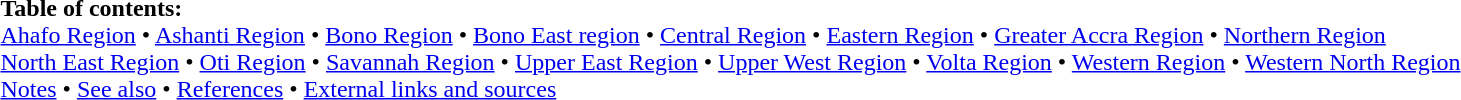<table style="margin: 0 auto;" border="0" align="left">
<tr>
<td><strong>Table of contents:</strong><br><a href='#'>Ahafo Region</a> • <a href='#'>Ashanti Region</a> • <a href='#'>Bono Region</a> • <a href='#'>Bono East region</a> • <a href='#'>Central Region</a> • <a href='#'>Eastern Region</a> • <a href='#'>Greater Accra Region</a> • <a href='#'>Northern Region</a>
<br>
<a href='#'>North East Region</a> • <a href='#'>Oti Region</a> • <a href='#'>Savannah Region</a> • <a href='#'>Upper East Region</a> • <a href='#'>Upper West Region</a> • <a href='#'>Volta Region</a> • <a href='#'>Western Region</a> • <a href='#'>Western North Region</a>
<br>
<a href='#'>Notes</a> • <a href='#'>See also</a> • <a href='#'>References</a> • <a href='#'>External links and sources</a></td>
</tr>
</table>
